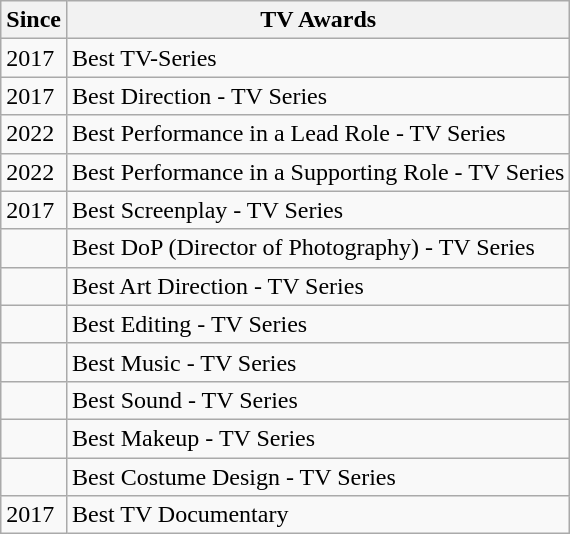<table class="wikitable">
<tr>
<th>Since</th>
<th>TV Awards</th>
</tr>
<tr>
<td>2017</td>
<td>Best TV-Series</td>
</tr>
<tr>
<td>2017</td>
<td>Best Direction - TV Series</td>
</tr>
<tr>
<td>2022</td>
<td>Best Performance in a Lead Role - TV Series</td>
</tr>
<tr>
<td>2022</td>
<td>Best Performance in a Supporting Role - TV Series</td>
</tr>
<tr>
<td>2017</td>
<td>Best Screenplay - TV Series</td>
</tr>
<tr>
<td></td>
<td>Best DoP (Director of Photography) - TV Series</td>
</tr>
<tr>
<td></td>
<td>Best Art Direction - TV Series</td>
</tr>
<tr>
<td></td>
<td>Best Editing - TV Series</td>
</tr>
<tr>
<td></td>
<td>Best Music - TV Series</td>
</tr>
<tr>
<td></td>
<td>Best Sound - TV Series</td>
</tr>
<tr>
<td></td>
<td>Best Makeup - TV Series</td>
</tr>
<tr>
<td></td>
<td>Best Costume Design - TV Series</td>
</tr>
<tr>
<td>2017</td>
<td>Best TV Documentary</td>
</tr>
</table>
